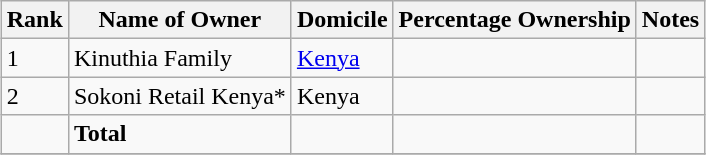<table class="wikitable sortable" style="margin: 0.5em auto">
<tr>
<th>Rank</th>
<th>Name of Owner</th>
<th>Domicile</th>
<th>Percentage Ownership</th>
<th>Notes</th>
</tr>
<tr>
<td>1</td>
<td>Kinuthia Family</td>
<td><a href='#'>Kenya</a></td>
<td></td>
<td></td>
</tr>
<tr>
<td>2</td>
<td>Sokoni Retail Kenya*</td>
<td>Kenya</td>
<td></td>
<td></td>
</tr>
<tr>
<td></td>
<td><strong>Total</strong></td>
<td></td>
<td></td>
<td></td>
</tr>
<tr>
</tr>
</table>
